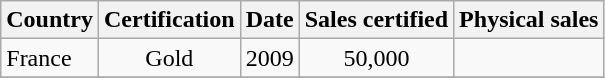<table class="wikitable sortable">
<tr>
<th bgcolor="#ebf5ff">Country</th>
<th bgcolor="#ebf5ff">Certification</th>
<th bgcolor="#ebf5ff">Date</th>
<th bgcolor="#ebf5ff">Sales certified</th>
<th bgcolor="#ebf5ff">Physical sales</th>
</tr>
<tr>
<td>France</td>
<td align="center">Gold</td>
<td align="center">2009</td>
<td align="center">50,000</td>
<td align="center"></td>
</tr>
<tr>
</tr>
</table>
